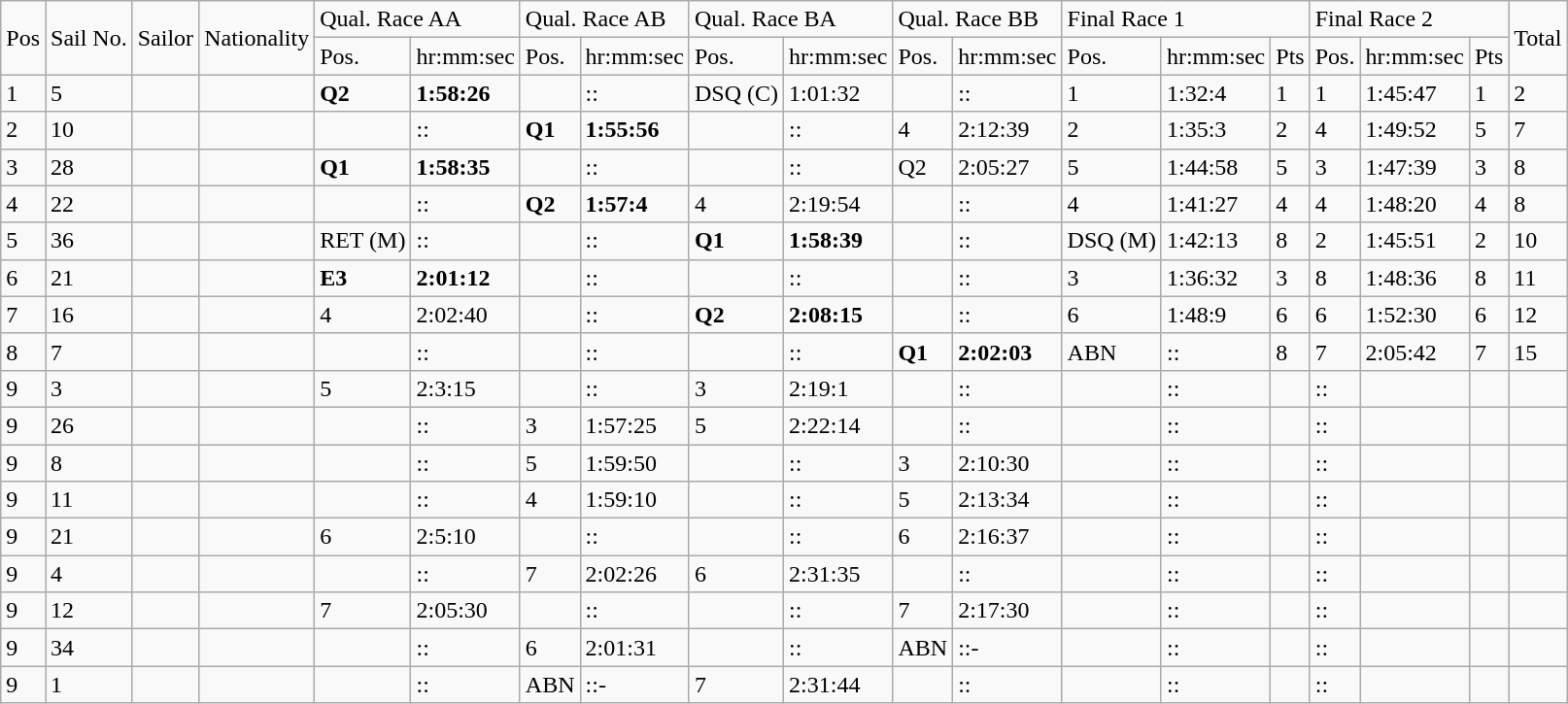<table class="wikitable sortable">
<tr>
<td rowspan=2>Pos</td>
<td rowspan=2>Sail No.</td>
<td rowspan=2>Sailor</td>
<td rowspan=2>Nationality</td>
<td colspan=2>Qual. Race AA</td>
<td colspan=2>Qual. Race AB</td>
<td colspan=2>Qual. Race BA</td>
<td colspan=2>Qual. Race BB</td>
<td colspan=3>Final Race 1</td>
<td colspan=3>Final Race 2</td>
<td rowspan=2>Total</td>
</tr>
<tr>
<td>Pos.</td>
<td>hr:mm:sec</td>
<td>Pos.</td>
<td>hr:mm:sec</td>
<td>Pos.</td>
<td>hr:mm:sec</td>
<td>Pos.</td>
<td>hr:mm:sec</td>
<td>Pos.</td>
<td>hr:mm:sec</td>
<td>Pts</td>
<td>Pos.</td>
<td>hr:mm:sec</td>
<td>Pts</td>
</tr>
<tr>
<td>1</td>
<td>5</td>
<td></td>
<td></td>
<td><strong>Q2</strong></td>
<td><strong>1:58:26</strong></td>
<td></td>
<td>::</td>
<td>DSQ (C)</td>
<td>1:01:32</td>
<td></td>
<td>::</td>
<td>1</td>
<td>1:32:4</td>
<td>1</td>
<td>1</td>
<td>1:45:47</td>
<td>1</td>
<td>2</td>
</tr>
<tr>
<td>2</td>
<td>10</td>
<td></td>
<td></td>
<td></td>
<td>::</td>
<td><strong>Q1</strong></td>
<td><strong>1:55:56</strong></td>
<td></td>
<td>::</td>
<td>4</td>
<td>2:12:39</td>
<td>2</td>
<td>1:35:3</td>
<td>2</td>
<td>4</td>
<td>1:49:52</td>
<td>5</td>
<td>7</td>
</tr>
<tr>
<td>3</td>
<td>28</td>
<td></td>
<td></td>
<td><strong>Q1</strong></td>
<td><strong>1:58:35</strong></td>
<td></td>
<td>::</td>
<td></td>
<td>::</td>
<td>Q2</td>
<td>2:05:27</td>
<td>5</td>
<td>1:44:58</td>
<td>5</td>
<td>3</td>
<td>1:47:39</td>
<td>3</td>
<td>8</td>
</tr>
<tr>
<td>4</td>
<td>22</td>
<td></td>
<td></td>
<td></td>
<td>::</td>
<td><strong>Q2</strong></td>
<td><strong>1:57:4</strong></td>
<td>4</td>
<td>2:19:54</td>
<td></td>
<td>::</td>
<td>4</td>
<td>1:41:27</td>
<td>4</td>
<td>4</td>
<td>1:48:20</td>
<td>4</td>
<td>8</td>
</tr>
<tr>
<td>5</td>
<td>36</td>
<td></td>
<td></td>
<td>RET (M)</td>
<td>::</td>
<td></td>
<td>::</td>
<td><strong>Q1</strong></td>
<td><strong>1:58:39</strong></td>
<td></td>
<td>::</td>
<td>DSQ (M)</td>
<td>1:42:13</td>
<td>8</td>
<td>2</td>
<td>1:45:51</td>
<td>2</td>
<td>10</td>
</tr>
<tr>
<td>6</td>
<td>21</td>
<td></td>
<td></td>
<td><strong>E3</strong></td>
<td><strong>2:01:12</strong></td>
<td></td>
<td>::</td>
<td></td>
<td>::</td>
<td></td>
<td>::</td>
<td>3</td>
<td>1:36:32</td>
<td>3</td>
<td>8</td>
<td>1:48:36</td>
<td>8</td>
<td>11</td>
</tr>
<tr>
<td>7</td>
<td>16</td>
<td></td>
<td></td>
<td>4</td>
<td>2:02:40</td>
<td></td>
<td>::</td>
<td><strong>Q2</strong></td>
<td><strong>2:08:15</strong></td>
<td></td>
<td>::</td>
<td>6</td>
<td>1:48:9</td>
<td>6</td>
<td>6</td>
<td>1:52:30</td>
<td>6</td>
<td>12</td>
</tr>
<tr>
<td>8</td>
<td>7</td>
<td></td>
<td></td>
<td></td>
<td>::</td>
<td></td>
<td>::</td>
<td></td>
<td>::</td>
<td><strong>Q1</strong></td>
<td><strong>2:02:03</strong></td>
<td>ABN</td>
<td>::</td>
<td>8</td>
<td>7</td>
<td>2:05:42</td>
<td>7</td>
<td>15</td>
</tr>
<tr>
<td>9</td>
<td>3</td>
<td></td>
<td></td>
<td>5</td>
<td>2:3:15</td>
<td></td>
<td>::</td>
<td>3</td>
<td>2:19:1</td>
<td></td>
<td>::</td>
<td></td>
<td>::</td>
<td></td>
<td>::</td>
<td></td>
<td></td>
<td></td>
</tr>
<tr>
<td>9</td>
<td>26</td>
<td></td>
<td></td>
<td></td>
<td>::</td>
<td>3</td>
<td>1:57:25</td>
<td>5</td>
<td>2:22:14</td>
<td></td>
<td>::</td>
<td></td>
<td>::</td>
<td></td>
<td>::</td>
<td></td>
<td></td>
<td></td>
</tr>
<tr>
<td>9</td>
<td>8</td>
<td></td>
<td></td>
<td></td>
<td>::</td>
<td>5</td>
<td>1:59:50</td>
<td></td>
<td>::</td>
<td>3</td>
<td>2:10:30</td>
<td></td>
<td>::</td>
<td></td>
<td>::</td>
<td></td>
<td></td>
<td></td>
</tr>
<tr>
<td>9</td>
<td>11</td>
<td></td>
<td></td>
<td></td>
<td>::</td>
<td>4</td>
<td>1:59:10</td>
<td></td>
<td>::</td>
<td>5</td>
<td>2:13:34</td>
<td></td>
<td>::</td>
<td></td>
<td>::</td>
<td></td>
<td></td>
<td></td>
</tr>
<tr>
<td>9</td>
<td>21</td>
<td></td>
<td></td>
<td>6</td>
<td>2:5:10</td>
<td></td>
<td>::</td>
<td></td>
<td>::</td>
<td>6</td>
<td>2:16:37</td>
<td></td>
<td>::</td>
<td></td>
<td>::</td>
<td></td>
<td></td>
<td></td>
</tr>
<tr>
<td>9</td>
<td>4</td>
<td></td>
<td></td>
<td></td>
<td>::</td>
<td>7</td>
<td>2:02:26</td>
<td>6</td>
<td>2:31:35</td>
<td></td>
<td>::</td>
<td></td>
<td>::</td>
<td></td>
<td>::</td>
<td></td>
<td></td>
<td></td>
</tr>
<tr>
<td>9</td>
<td>12</td>
<td></td>
<td></td>
<td>7</td>
<td>2:05:30</td>
<td></td>
<td>::</td>
<td></td>
<td>::</td>
<td>7</td>
<td>2:17:30</td>
<td></td>
<td>::</td>
<td></td>
<td>::</td>
<td></td>
<td></td>
<td></td>
</tr>
<tr>
<td>9</td>
<td>34</td>
<td></td>
<td></td>
<td></td>
<td>::</td>
<td>6</td>
<td>2:01:31</td>
<td></td>
<td>::</td>
<td>ABN</td>
<td>::-</td>
<td></td>
<td>::</td>
<td></td>
<td>::</td>
<td></td>
<td></td>
<td></td>
</tr>
<tr>
<td>9</td>
<td>1</td>
<td></td>
<td></td>
<td></td>
<td>::</td>
<td>ABN</td>
<td>::-</td>
<td>7</td>
<td>2:31:44</td>
<td></td>
<td>::</td>
<td></td>
<td>::</td>
<td></td>
<td>::</td>
<td></td>
<td></td>
<td></td>
</tr>
</table>
